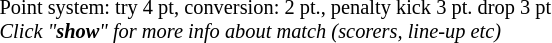<table width=100%>
<tr>
<td align=left width=60% style="font-size: 85%">Point system: try 4 pt, conversion: 2 pt., penalty kick 3 pt. drop 3 pt <br><em>Click "<strong>show</strong>" for more info about match (scorers, line-up etc)</em></td>
</tr>
</table>
